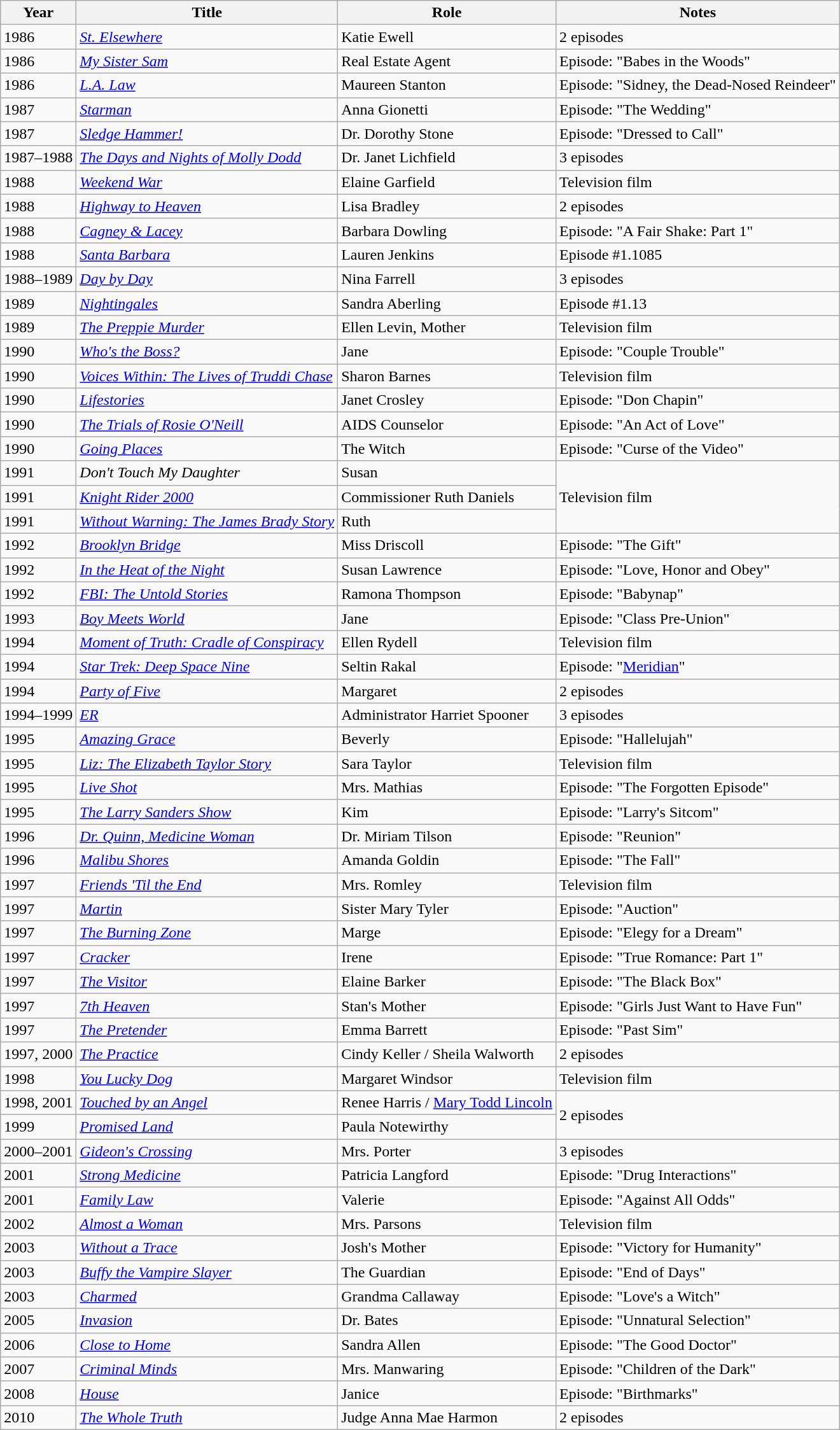<table class="wikitable sortable">
<tr>
<th>Year</th>
<th>Title</th>
<th>Role</th>
<th>Notes</th>
</tr>
<tr>
<td>1986</td>
<td><em><a href='#'>St. Elsewhere</a></em></td>
<td>Katie Ewell</td>
<td>2 episodes</td>
</tr>
<tr>
<td>1986</td>
<td><em><a href='#'>My Sister Sam</a></em></td>
<td>Real Estate Agent</td>
<td>Episode: "Babes in the Woods"</td>
</tr>
<tr>
<td>1986</td>
<td><em><a href='#'>L.A. Law</a></em></td>
<td>Maureen Stanton</td>
<td>Episode: "Sidney, the Dead-Nosed Reindeer"</td>
</tr>
<tr>
<td>1987</td>
<td><a href='#'><em>Starman</em></a></td>
<td>Anna Gionetti</td>
<td>Episode: "The Wedding"</td>
</tr>
<tr>
<td>1987</td>
<td><em><a href='#'>Sledge Hammer!</a></em></td>
<td>Dr. Dorothy Stone</td>
<td>Episode: "Dressed to Call"</td>
</tr>
<tr>
<td>1987–1988</td>
<td><em><a href='#'>The Days and Nights of Molly Dodd</a></em></td>
<td>Dr. Janet Lichfield</td>
<td>3 episodes</td>
</tr>
<tr>
<td>1988</td>
<td><em><a href='#'>Weekend War</a></em></td>
<td>Elaine Garfield</td>
<td>Television film</td>
</tr>
<tr>
<td>1988</td>
<td><em><a href='#'>Highway to Heaven</a></em></td>
<td>Lisa Bradley</td>
<td>2 episodes</td>
</tr>
<tr>
<td>1988</td>
<td><em><a href='#'>Cagney & Lacey</a></em></td>
<td>Barbara Dowling</td>
<td>Episode: "A Fair Shake: Part 1"</td>
</tr>
<tr>
<td>1988</td>
<td><a href='#'><em>Santa Barbara</em></a></td>
<td>Lauren Jenkins</td>
<td>Episode #1.1085</td>
</tr>
<tr>
<td>1988–1989</td>
<td><a href='#'><em>Day by Day</em></a></td>
<td>Nina Farrell</td>
<td>3 episodes</td>
</tr>
<tr>
<td>1989</td>
<td><a href='#'><em>Nightingales</em></a></td>
<td>Sandra Aberling</td>
<td>Episode #1.13</td>
</tr>
<tr>
<td>1989</td>
<td><em><a href='#'>The Preppie Murder</a></em></td>
<td>Ellen Levin, Mother</td>
<td>Television film</td>
</tr>
<tr>
<td>1990</td>
<td><em><a href='#'>Who's the Boss?</a></em></td>
<td>Jane</td>
<td>Episode: "Couple Trouble"</td>
</tr>
<tr>
<td>1990</td>
<td><em><a href='#'>Voices Within: The Lives of Truddi Chase</a></em></td>
<td>Sharon Barnes</td>
<td>Television film</td>
</tr>
<tr>
<td>1990</td>
<td><em><a href='#'>Lifestories</a></em></td>
<td>Janet Crosley</td>
<td>Episode: "Don Chapin"</td>
</tr>
<tr>
<td>1990</td>
<td><em><a href='#'>The Trials of Rosie O'Neill</a></em></td>
<td>AIDS Counselor</td>
<td>Episode: "An Act of Love"</td>
</tr>
<tr>
<td>1990</td>
<td><a href='#'><em>Going Places</em></a></td>
<td>The Witch</td>
<td>Episode: "Curse of the Video"</td>
</tr>
<tr>
<td>1991</td>
<td><em>Don't Touch My Daughter</em></td>
<td>Susan</td>
<td rowspan="3">Television film</td>
</tr>
<tr>
<td>1991</td>
<td><em><a href='#'>Knight Rider 2000</a></em></td>
<td>Commissioner Ruth Daniels</td>
</tr>
<tr>
<td>1991</td>
<td><em><a href='#'>Without Warning: The James Brady Story</a></em></td>
<td>Ruth</td>
</tr>
<tr>
<td>1992</td>
<td><a href='#'><em>Brooklyn Bridge</em></a></td>
<td>Miss Driscoll</td>
<td>Episode: "The Gift"</td>
</tr>
<tr>
<td>1992</td>
<td><a href='#'><em>In the Heat of the Night</em></a></td>
<td>Susan Lawrence</td>
<td>Episode: "Love, Honor and Obey"</td>
</tr>
<tr>
<td>1992</td>
<td><em><a href='#'>FBI: The Untold Stories</a></em></td>
<td>Ramona Thompson</td>
<td>Episode: "Babynap"</td>
</tr>
<tr>
<td>1993</td>
<td><em><a href='#'>Boy Meets World</a></em></td>
<td>Jane</td>
<td>Episode: "Class Pre-Union"</td>
</tr>
<tr>
<td>1994</td>
<td><em><a href='#'>Moment of Truth: Cradle of Conspiracy</a></em></td>
<td>Ellen Rydell</td>
<td>Television film</td>
</tr>
<tr>
<td>1994</td>
<td><em><a href='#'>Star Trek: Deep Space Nine</a></em></td>
<td>Seltin Rakal</td>
<td>Episode: "<a href='#'>Meridian</a>"</td>
</tr>
<tr>
<td>1994</td>
<td><em><a href='#'>Party of Five</a></em></td>
<td>Margaret</td>
<td>2 episodes</td>
</tr>
<tr>
<td>1994–1999</td>
<td><a href='#'><em>ER</em></a></td>
<td>Administrator Harriet Spooner</td>
<td>3 episodes</td>
</tr>
<tr>
<td>1995</td>
<td><a href='#'><em>Amazing Grace</em></a></td>
<td>Beverly</td>
<td>Episode: "Hallelujah"</td>
</tr>
<tr>
<td>1995</td>
<td><em><a href='#'>Liz: The Elizabeth Taylor Story</a></em></td>
<td>Sara Taylor</td>
<td>Television film</td>
</tr>
<tr>
<td>1995</td>
<td><em><a href='#'>Live Shot</a></em></td>
<td>Mrs. Mathias</td>
<td>Episode: "The Forgotten Episode"</td>
</tr>
<tr>
<td>1995</td>
<td><em><a href='#'>The Larry Sanders Show</a></em></td>
<td>Kim</td>
<td>Episode: "Larry's Sitcom"</td>
</tr>
<tr>
<td>1996</td>
<td><em><a href='#'>Dr. Quinn, Medicine Woman</a></em></td>
<td>Dr. Miriam Tilson</td>
<td>Episode: "Reunion"</td>
</tr>
<tr>
<td>1996</td>
<td><em><a href='#'>Malibu Shores</a></em></td>
<td>Amanda Goldin</td>
<td>Episode: "The Fall"</td>
</tr>
<tr>
<td>1997</td>
<td><em><a href='#'>Friends 'Til the End</a></em></td>
<td>Mrs. Romley</td>
<td>Television film</td>
</tr>
<tr>
<td>1997</td>
<td><a href='#'><em>Martin</em></a></td>
<td>Sister Mary Tyler</td>
<td>Episode: "Auction"</td>
</tr>
<tr>
<td>1997</td>
<td><em><a href='#'>The Burning Zone</a></em></td>
<td>Marge</td>
<td>Episode: "Elegy for a Dream"</td>
</tr>
<tr>
<td>1997</td>
<td><a href='#'><em>Cracker</em></a></td>
<td>Irene</td>
<td>Episode: "True Romance: Part 1"</td>
</tr>
<tr>
<td>1997</td>
<td><a href='#'><em>The Visitor</em></a></td>
<td>Elaine Barker</td>
<td>Episode: "The Black Box"</td>
</tr>
<tr>
<td>1997</td>
<td><a href='#'><em>7th Heaven</em></a></td>
<td>Stan's Mother</td>
<td>Episode: "Girls Just Want to Have Fun"</td>
</tr>
<tr>
<td>1997</td>
<td><a href='#'><em>The Pretender</em></a></td>
<td>Emma Barrett</td>
<td>Episode: "Past Sim"</td>
</tr>
<tr>
<td>1997, 2000</td>
<td><em><a href='#'>The Practice</a></em></td>
<td>Cindy Keller / Sheila Walworth</td>
<td>2 episodes</td>
</tr>
<tr>
<td>1998</td>
<td><em><a href='#'>You Lucky Dog</a></em></td>
<td>Margaret Windsor</td>
<td>Television film</td>
</tr>
<tr>
<td>1998, 2001</td>
<td><em><a href='#'>Touched by an Angel</a></em></td>
<td>Renee Harris / <a href='#'>Mary Todd Lincoln</a></td>
<td rowspan="2">2 episodes</td>
</tr>
<tr>
<td>1999</td>
<td><a href='#'><em>Promised Land</em></a></td>
<td>Paula Notewirthy</td>
</tr>
<tr>
<td>2000–2001</td>
<td><em><a href='#'>Gideon's Crossing</a></em></td>
<td>Mrs. Porter</td>
<td>3 episodes</td>
</tr>
<tr>
<td>2001</td>
<td><em><a href='#'>Strong Medicine</a></em></td>
<td>Patricia Langford</td>
<td>Episode: "Drug Interactions"</td>
</tr>
<tr>
<td>2001</td>
<td><a href='#'><em>Family Law</em></a></td>
<td>Valerie</td>
<td>Episode: "Against All Odds"</td>
</tr>
<tr>
<td>2002</td>
<td><em><a href='#'>Almost a Woman</a></em></td>
<td>Mrs. Parsons</td>
<td>Television film</td>
</tr>
<tr>
<td>2003</td>
<td><em><a href='#'>Without a Trace</a></em></td>
<td>Josh's Mother</td>
<td>Episode: "Victory for Humanity"</td>
</tr>
<tr>
<td>2003</td>
<td><em><a href='#'>Buffy the Vampire Slayer</a></em></td>
<td>The Guardian</td>
<td>Episode: "End of Days"</td>
</tr>
<tr>
<td>2003</td>
<td><em><a href='#'>Charmed</a></em></td>
<td>Grandma Callaway</td>
<td>Episode: "Love's a Witch"</td>
</tr>
<tr>
<td>2005</td>
<td><a href='#'><em>Invasion</em></a></td>
<td>Dr. Bates</td>
<td>Episode: "Unnatural Selection"</td>
</tr>
<tr>
<td>2006</td>
<td><a href='#'><em>Close to Home</em></a></td>
<td>Sandra Allen</td>
<td>Episode: "The Good Doctor"</td>
</tr>
<tr>
<td>2007</td>
<td><em><a href='#'>Criminal Minds</a></em></td>
<td>Mrs. Manwaring</td>
<td>Episode: "Children of the Dark"</td>
</tr>
<tr>
<td>2008</td>
<td><a href='#'><em>House</em></a></td>
<td>Janice</td>
<td>Episode: "Birthmarks"</td>
</tr>
<tr>
<td>2010</td>
<td><a href='#'><em>The Whole Truth</em></a></td>
<td>Judge Anna Mae Harmon</td>
<td>2 episodes</td>
</tr>
</table>
